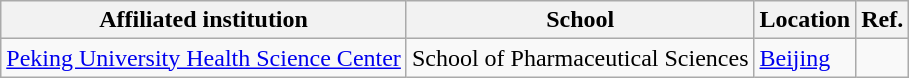<table class="wikitable sortable">
<tr>
<th>Affiliated institution</th>
<th>School</th>
<th>Location</th>
<th>Ref.</th>
</tr>
<tr>
<td><a href='#'>Peking University Health Science Center</a></td>
<td>School of Pharmaceutical Sciences</td>
<td><a href='#'>Beijing</a></td>
<td></td>
</tr>
</table>
